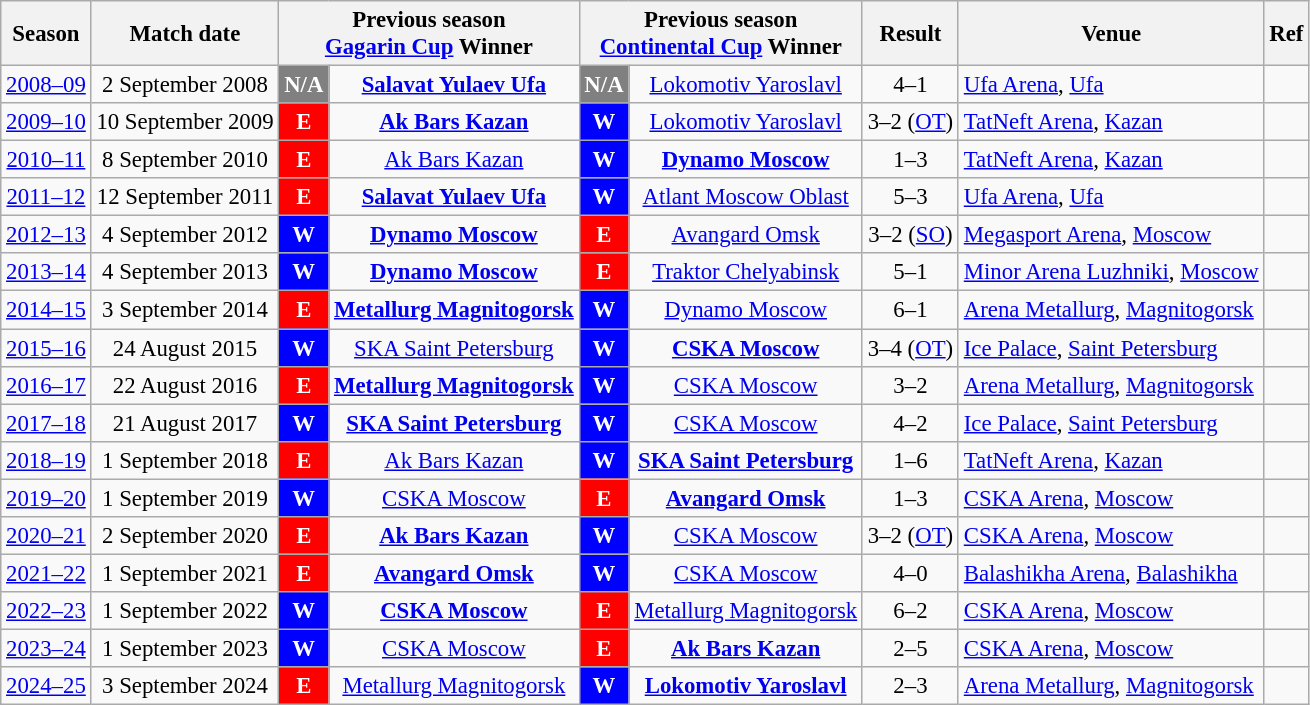<table class="wikitable" style="font-size: 95%">
<tr>
<th>Season</th>
<th>Match date</th>
<th colspan=2>Previous season<br><a href='#'>Gagarin Cup</a> Winner</th>
<th colspan=2>Previous season<br><a href='#'>Continental Cup</a> Winner</th>
<th>Result</th>
<th>Venue</th>
<th>Ref</th>
</tr>
<tr>
<td style="text-align: center"><a href='#'>2008–09</a></td>
<td style="text-align: center">2 September 2008</td>
<td style="text-align: center; background:gray;color:white"><strong>N/A</strong></td>
<td style="text-align: center;"><strong><a href='#'>Salavat Yulaev Ufa</a></strong></td>
<td style="text-align: center; background:gray;color:white"><strong>N/A</strong></td>
<td style="text-align: center"><a href='#'>Lokomotiv Yaroslavl</a></td>
<td style="text-align: center">4–1</td>
<td> <a href='#'>Ufa Arena</a>, <a href='#'>Ufa</a></td>
<td></td>
</tr>
<tr>
<td style="text-align: center; "><a href='#'>2009–10</a></td>
<td style="text-align: center">10 September 2009</td>
<td style="text-align: center; background:red;color:white"><strong>E</strong></td>
<td style="text-align: center;"><strong><a href='#'>Ak Bars Kazan</a></strong></td>
<td style="text-align: center; background:blue;color:white"><strong>W</strong></td>
<td style="text-align: center; "><a href='#'>Lokomotiv Yaroslavl</a></td>
<td style="text-align: center; ">3–2 (<a href='#'>OT</a>)</td>
<td> <a href='#'>TatNeft Arena</a>, <a href='#'>Kazan</a></td>
<td></td>
</tr>
<tr>
<td style="text-align: center; "><a href='#'>2010–11</a></td>
<td style="text-align: center">8 September 2010</td>
<td style="text-align: center; background:red;color:white"><strong>E</strong></td>
<td style="text-align: center; "><a href='#'>Ak Bars Kazan</a></td>
<td style="text-align: center; background:blue;color:white"><strong>W</strong></td>
<td style="text-align: center; "><strong><a href='#'>Dynamo Moscow</a></strong></td>
<td style="text-align: center; ">1–3</td>
<td> <a href='#'>TatNeft Arena</a>, <a href='#'>Kazan</a></td>
<td style="text-align: center; "></td>
</tr>
<tr>
<td style="text-align: center; "><a href='#'>2011–12</a></td>
<td style="text-align: center">12 September 2011</td>
<td style="text-align: center; background:red;color:white"><strong>E</strong></td>
<td style="text-align: center;"><strong><a href='#'>Salavat Yulaev Ufa</a></strong></td>
<td style="text-align: center; background:blue;color:white"><strong>W</strong></td>
<td style="text-align: center; "><a href='#'>Atlant Moscow Oblast</a></td>
<td style="text-align: center; ">5–3</td>
<td> <a href='#'>Ufa Arena</a>, <a href='#'>Ufa</a></td>
<td style="text-align: center; "></td>
</tr>
<tr>
<td style="text-align: center; "><a href='#'>2012–13</a></td>
<td style="text-align: center">4 September 2012</td>
<td style="text-align: center; background:blue;color:white"><strong>W</strong></td>
<td style="text-align: center;"><strong><a href='#'>Dynamo Moscow</a></strong></td>
<td style="text-align: center; background:red;color:white"><strong>E</strong></td>
<td style="text-align: center; "><a href='#'>Avangard Omsk</a></td>
<td style="text-align: center; ">3–2 (<a href='#'>SO</a>)</td>
<td> <a href='#'>Megasport Arena</a>, <a href='#'>Moscow</a></td>
<td></td>
</tr>
<tr>
<td style="text-align: center; "><a href='#'>2013–14</a></td>
<td style="text-align: center">4 September 2013</td>
<td style="text-align: center; background:blue;color:white"><strong>W</strong></td>
<td style="text-align: center;"><strong><a href='#'>Dynamo Moscow</a></strong></td>
<td style="text-align: center; background:red;color:white"><strong>E</strong></td>
<td style="text-align: center; "><a href='#'>Traktor Chelyabinsk</a></td>
<td style="text-align: center; ">5–1</td>
<td> <a href='#'>Minor Arena Luzhniki</a>, <a href='#'>Moscow</a></td>
<td></td>
</tr>
<tr>
<td style="text-align: center; "><a href='#'>2014–15</a></td>
<td style="text-align: center">3 September 2014</td>
<td style="text-align: center; background:red;color:white"><strong>E</strong></td>
<td style="text-align: center;"><strong><a href='#'>Metallurg Magnitogorsk</a></strong></td>
<td style="text-align: center; background:blue;color:white"><strong>W</strong></td>
<td style="text-align: center; "><a href='#'>Dynamo Moscow</a></td>
<td style="text-align: center; ">6–1</td>
<td> <a href='#'>Arena Metallurg</a>, <a href='#'>Magnitogorsk</a></td>
<td style="text-align: center; "></td>
</tr>
<tr>
<td style="text-align: center; "><a href='#'>2015–16</a></td>
<td style="text-align: center">24 August 2015</td>
<td style="text-align: center; background:blue;color:white"><strong>W</strong></td>
<td style="text-align: center;"><a href='#'>SKA Saint Petersburg</a></td>
<td style="text-align: center; background:blue;color:white"><strong>W</strong></td>
<td style="text-align: center; "><strong><a href='#'>CSKA Moscow</a></strong></td>
<td style="text-align: center; ">3–4 (<a href='#'>OT</a>)</td>
<td> <a href='#'>Ice Palace</a>, <a href='#'>Saint Petersburg</a></td>
<td style="text-align: center; "></td>
</tr>
<tr>
<td style="text-align: center; "><a href='#'>2016–17</a></td>
<td style="text-align: center">22 August 2016</td>
<td style="text-align: center; background:red;color:white"><strong>E</strong></td>
<td style="text-align: center;"><strong><a href='#'>Metallurg Magnitogorsk</a></strong></td>
<td style="text-align: center; background:blue;color:white"><strong>W</strong></td>
<td style="text-align: center; "><a href='#'>CSKA Moscow</a></td>
<td style="text-align: center; ">3–2</td>
<td> <a href='#'>Arena Metallurg</a>, <a href='#'>Magnitogorsk</a></td>
<td style="text-align: center; "></td>
</tr>
<tr>
<td style="text-align: center; "><a href='#'>2017–18</a></td>
<td style="text-align: center">21 August 2017</td>
<td style="text-align: center; background:blue;color:white"><strong>W</strong></td>
<td style="text-align: center;"><strong><a href='#'>SKA Saint Petersburg</a></strong></td>
<td style="text-align: center; background:blue;color:white"><strong>W</strong></td>
<td style="text-align: center; "><a href='#'>CSKA Moscow</a></td>
<td style="text-align: center; ">4–2</td>
<td> <a href='#'>Ice Palace</a>, <a href='#'>Saint Petersburg</a></td>
<td style="text-align: center; "></td>
</tr>
<tr>
<td style="text-align: center; "><a href='#'>2018–19</a></td>
<td style="text-align: center">1 September 2018</td>
<td style="text-align: center; background:red;color:white"><strong>E</strong></td>
<td style="text-align: center;"><a href='#'>Ak Bars Kazan</a></td>
<td style="text-align: center; background:blue;color:white"><strong>W</strong></td>
<td style="text-align: center; "><strong><a href='#'>SKA Saint Petersburg</a></strong></td>
<td style="text-align: center; ">1–6</td>
<td> <a href='#'>TatNeft Arena</a>, <a href='#'>Kazan</a></td>
<td style="text-align: center; "></td>
</tr>
<tr>
<td style="text-align: center; "><a href='#'>2019–20</a></td>
<td style="text-align: center">1 September 2019</td>
<td style="text-align: center; background:blue;color:white"><strong>W</strong></td>
<td style="text-align: center;"><a href='#'>CSKA Moscow</a></td>
<td style="text-align: center; background:red;color:white"><strong>E</strong></td>
<td style="text-align: center; "><strong><a href='#'>Avangard Omsk</a></strong></td>
<td style="text-align: center; ">1–3</td>
<td> <a href='#'>CSKA Arena</a>, <a href='#'>Moscow</a></td>
<td style="text-align: center; "></td>
</tr>
<tr>
<td style="text-align: center; "><a href='#'>2020–21</a></td>
<td style="text-align: center">2 September 2020</td>
<td style="text-align: center; background:red;color:white"><strong>E</strong></td>
<td style="text-align: center;"><strong><a href='#'>Ak Bars Kazan</a></strong></td>
<td style="text-align: center; background:blue;color:white"><strong>W</strong></td>
<td style="text-align: center; "><a href='#'>CSKA Moscow</a></td>
<td style="text-align: center; ">3–2 (<a href='#'>OT</a>)</td>
<td> <a href='#'>CSKA Arena</a>, <a href='#'>Moscow</a></td>
<td style="text-align: center; "></td>
</tr>
<tr>
<td style="text-align: center; "><a href='#'>2021–22</a></td>
<td style="text-align: center">1 September 2021</td>
<td style="text-align: center; background:red;color:white"><strong>E</strong></td>
<td style="text-align: center;"><strong><a href='#'>Avangard Omsk</a></strong></td>
<td style="text-align: center; background:blue;color:white"><strong>W</strong></td>
<td style="text-align: center; "><a href='#'>CSKA Moscow</a></td>
<td style="text-align: center; ">4–0</td>
<td> <a href='#'>Balashikha Arena</a>, <a href='#'>Balashikha</a></td>
<td style="text-align: center; "></td>
</tr>
<tr>
<td style="text-align: center; "><a href='#'>2022–23</a></td>
<td style="text-align: center ">1 September 2022</td>
<td style="text-align: center; background:blue;color:white"><strong>W</strong></td>
<td style="text-align: center; "><strong><a href='#'>CSKA Moscow</a></strong></td>
<td style="text-align: center; background:red;color:white"><strong>E</strong></td>
<td style="text-align: center; "><a href='#'>Metallurg Magnitogorsk</a></td>
<td style="text-align: center; ">6–2</td>
<td> <a href='#'>CSKA Arena</a>, <a href='#'>Moscow</a></td>
<td style="text-align: center; "></td>
</tr>
<tr>
<td style="text-align: center; "><a href='#'>2023–24</a></td>
<td style="text-align: center ">1 September 2023</td>
<td style="text-align: center; background:blue;color:white"><strong>W</strong></td>
<td style="text-align: center; "><a href='#'>CSKA Moscow</a></td>
<td style="text-align: center; background:red;color:white"><strong>E</strong></td>
<td style="text-align: center;"><strong><a href='#'>Ak Bars Kazan</a></strong></td>
<td style="text-align: center; ">2–5</td>
<td> <a href='#'>CSKA Arena</a>, <a href='#'>Moscow</a></td>
<td style="text-align: center; "></td>
</tr>
<tr>
<td style="text-align: center; "><a href='#'>2024–25</a></td>
<td style="text-align: center ">3 September 2024</td>
<td style="text-align: center; background:red;color:white"><strong>E</strong></td>
<td style="text-align: center; "><a href='#'>Metallurg Magnitogorsk</a></td>
<td style="text-align: center; background:blue;color:white"><strong>W</strong></td>
<td style="text-align: center;"><strong><a href='#'>Lokomotiv Yaroslavl</a></strong></td>
<td style="text-align: center; ">2–3</td>
<td> <a href='#'>Arena Metallurg</a>, <a href='#'>Magnitogorsk</a></td>
<td style="text-align: center; "></td>
</tr>
</table>
